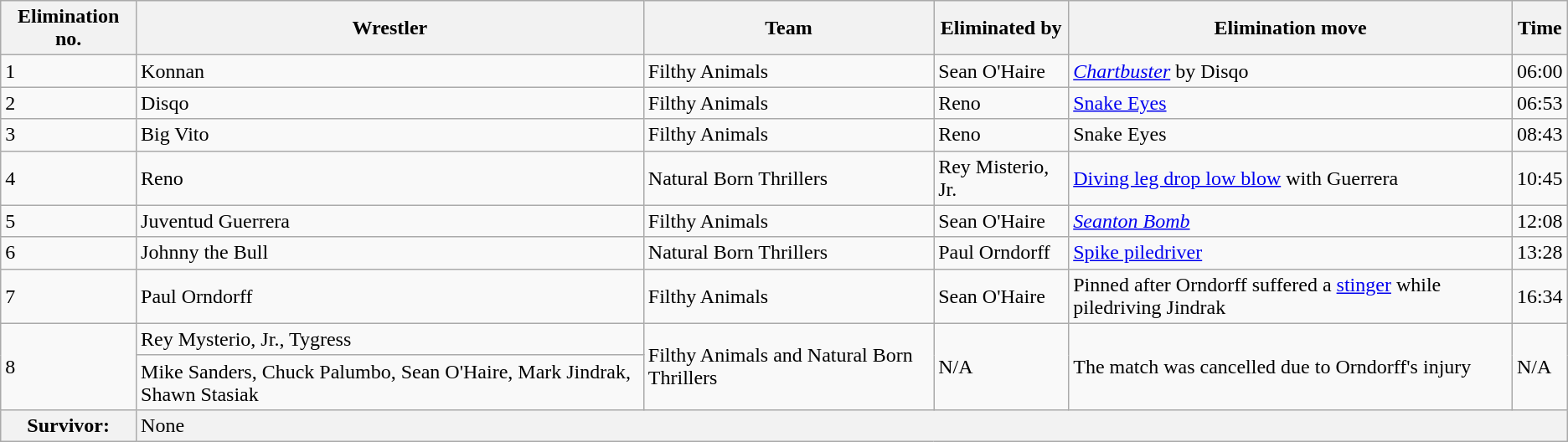<table class="wikitable">
<tr>
<th>Elimination no.</th>
<th>Wrestler</th>
<th>Team</th>
<th>Eliminated by</th>
<th>Elimination move</th>
<th>Time</th>
</tr>
<tr>
<td>1</td>
<td>Konnan</td>
<td>Filthy Animals</td>
<td>Sean O'Haire</td>
<td><em><a href='#'>Chartbuster</a></em> by Disqo</td>
<td>06:00</td>
</tr>
<tr>
<td>2</td>
<td>Disqo</td>
<td>Filthy Animals</td>
<td>Reno</td>
<td><a href='#'>Snake Eyes</a></td>
<td>06:53</td>
</tr>
<tr>
<td>3</td>
<td>Big Vito</td>
<td>Filthy Animals</td>
<td>Reno</td>
<td>Snake Eyes</td>
<td>08:43</td>
</tr>
<tr>
<td>4</td>
<td>Reno</td>
<td>Natural Born Thrillers</td>
<td>Rey Misterio, Jr.</td>
<td><a href='#'>Diving leg drop low blow</a> with Guerrera</td>
<td>10:45</td>
</tr>
<tr>
<td>5</td>
<td>Juventud Guerrera</td>
<td>Filthy Animals</td>
<td>Sean O'Haire</td>
<td><em><a href='#'>Seanton Bomb</a></em></td>
<td>12:08</td>
</tr>
<tr>
<td>6</td>
<td>Johnny the Bull</td>
<td>Natural Born Thrillers</td>
<td>Paul Orndorff</td>
<td><a href='#'>Spike piledriver</a></td>
<td>13:28</td>
</tr>
<tr>
<td>7</td>
<td>Paul Orndorff</td>
<td>Filthy Animals</td>
<td>Sean O'Haire</td>
<td>Pinned after Orndorff suffered a <a href='#'>stinger</a> while piledriving Jindrak</td>
<td>16:34</td>
</tr>
<tr>
<td rowspan=2>8</td>
<td>Rey Mysterio, Jr., Tygress</td>
<td rowspan=2>Filthy Animals and Natural Born Thrillers</td>
<td rowspan=2>N/A</td>
<td rowspan=2>The match was cancelled due to Orndorff's injury</td>
<td rowspan=2>N/A</td>
</tr>
<tr>
<td>Mike Sanders, Chuck Palumbo, Sean O'Haire, Mark Jindrak, Shawn Stasiak</td>
</tr>
<tr>
<th>Survivor:</th>
<td colspan="5" bgcolor="#f2f2f2">None</td>
</tr>
</table>
